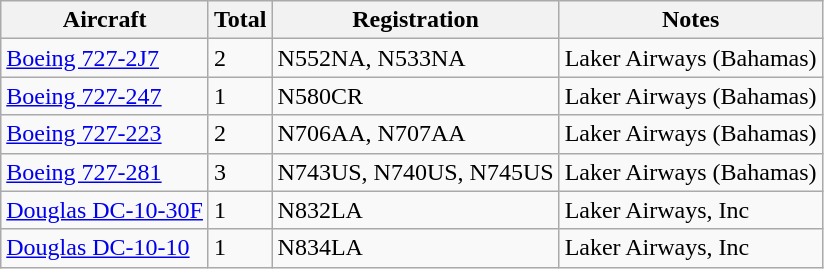<table class="wikitable">
<tr>
<th>Aircraft</th>
<th>Total</th>
<th>Registration</th>
<th>Notes <br></th>
</tr>
<tr>
<td><a href='#'>Boeing 727-2J7</a></td>
<td>2</td>
<td>N552NA, N533NA</td>
<td>Laker Airways (Bahamas)</td>
</tr>
<tr>
<td><a href='#'>Boeing 727-247</a></td>
<td>1</td>
<td>N580CR</td>
<td>Laker Airways (Bahamas)</td>
</tr>
<tr>
<td><a href='#'>Boeing 727-223</a></td>
<td>2</td>
<td>N706AA, N707AA</td>
<td>Laker Airways (Bahamas)</td>
</tr>
<tr>
<td><a href='#'>Boeing 727-281</a></td>
<td>3</td>
<td>N743US, N740US, N745US</td>
<td>Laker Airways (Bahamas)</td>
</tr>
<tr>
<td><a href='#'>Douglas DC-10-30F</a></td>
<td>1</td>
<td>N832LA</td>
<td>Laker Airways, Inc</td>
</tr>
<tr>
<td><a href='#'>Douglas DC-10-10</a></td>
<td>1</td>
<td>N834LA</td>
<td>Laker Airways, Inc</td>
</tr>
</table>
